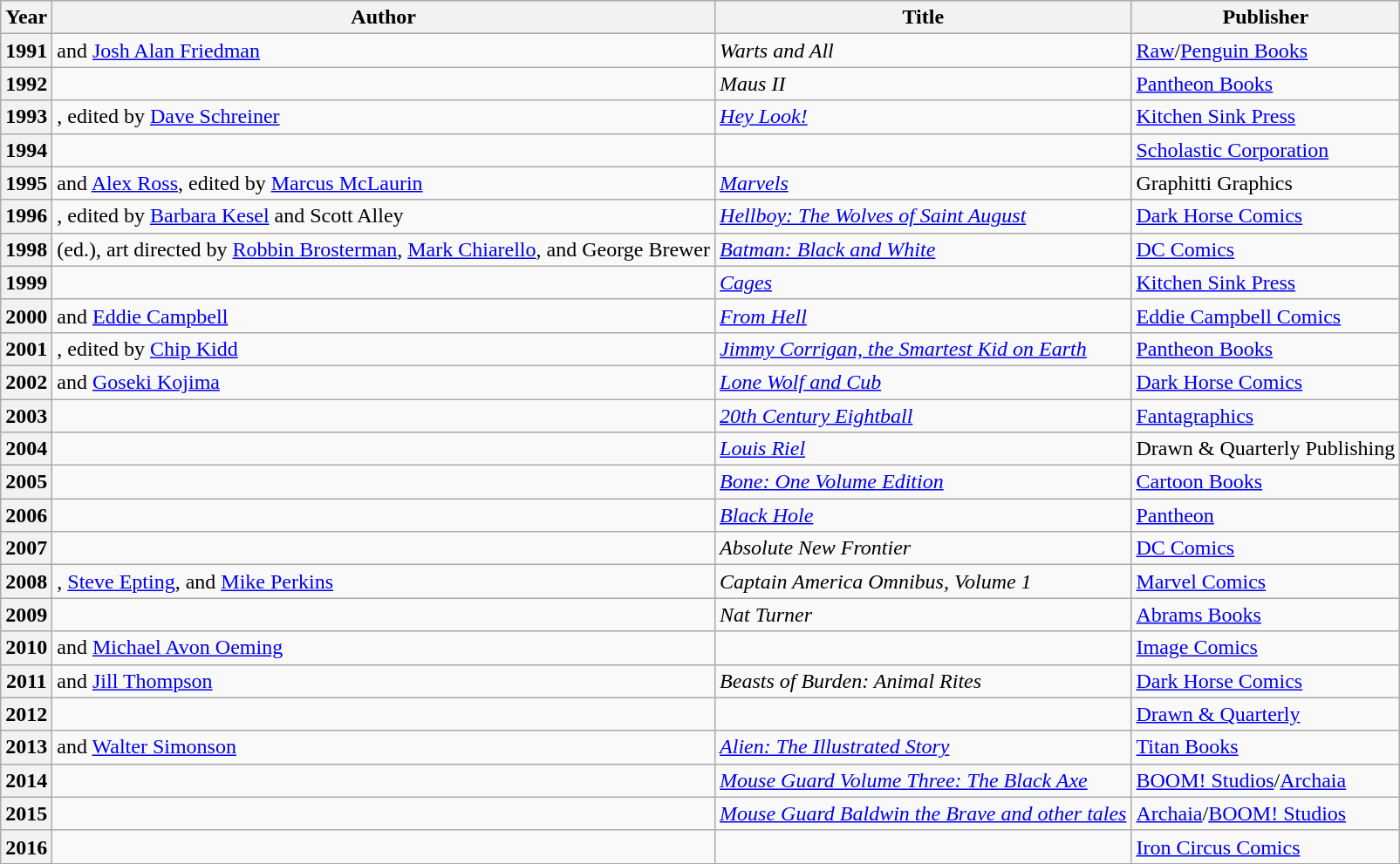<table class="wikitable sortable mw-collapsible">
<tr>
<th>Year</th>
<th>Author</th>
<th>Title</th>
<th>Publisher</th>
</tr>
<tr>
<th>1991</th>
<td> and <a href='#'>Josh Alan Friedman</a></td>
<td><em>Warts and All</em></td>
<td><a href='#'>Raw</a>/<a href='#'>Penguin Books</a></td>
</tr>
<tr>
<th>1992</th>
<td></td>
<td><em>Maus II</em></td>
<td><a href='#'>Pantheon Books</a></td>
</tr>
<tr>
<th>1993</th>
<td>, edited by <a href='#'>Dave Schreiner</a></td>
<td><em><a href='#'>Hey Look!</a></em></td>
<td><a href='#'>Kitchen Sink Press</a></td>
</tr>
<tr>
<th>1994</th>
<td></td>
<td><em></em></td>
<td><a href='#'>Scholastic Corporation</a></td>
</tr>
<tr>
<th>1995</th>
<td> and <a href='#'>Alex Ross</a>, edited by <a href='#'>Marcus McLaurin</a></td>
<td><em><a href='#'>Marvels</a></em></td>
<td>Graphitti Graphics</td>
</tr>
<tr>
<th>1996</th>
<td>, edited by <a href='#'>Barbara Kesel</a> and Scott Alley</td>
<td><em><a href='#'>Hellboy: The Wolves of Saint August</a></em></td>
<td><a href='#'>Dark Horse Comics</a></td>
</tr>
<tr>
<th>1998</th>
<td> (ed.), art directed by <a href='#'>Robbin Brosterman</a>, <a href='#'>Mark Chiarello</a>, and George Brewer</td>
<td><em><a href='#'>Batman: Black and White</a></em></td>
<td><a href='#'>DC Comics</a></td>
</tr>
<tr>
<th>1999</th>
<td></td>
<td><em><a href='#'>Cages</a></em></td>
<td><a href='#'>Kitchen Sink Press</a></td>
</tr>
<tr>
<th>2000</th>
<td> and <a href='#'>Eddie Campbell</a></td>
<td><em><a href='#'>From Hell</a></em></td>
<td><a href='#'>Eddie Campbell Comics</a></td>
</tr>
<tr>
<th>2001</th>
<td>, edited by <a href='#'>Chip Kidd</a></td>
<td><em><a href='#'>Jimmy Corrigan, the Smartest Kid on Earth</a></em></td>
<td><a href='#'>Pantheon Books</a></td>
</tr>
<tr>
<th>2002</th>
<td> and <a href='#'>Goseki Kojima</a></td>
<td><em><a href='#'>Lone Wolf and Cub</a></em></td>
<td><a href='#'>Dark Horse Comics</a></td>
</tr>
<tr>
<th>2003</th>
<td></td>
<td><em><a href='#'>20th Century Eightball</a></em></td>
<td><a href='#'>Fantagraphics</a></td>
</tr>
<tr>
<th>2004</th>
<td></td>
<td><em><a href='#'>Louis Riel</a></em></td>
<td>Drawn & Quarterly Publishing</td>
</tr>
<tr>
<th>2005</th>
<td></td>
<td><em><a href='#'>Bone: One Volume Edition </a></em></td>
<td><a href='#'>Cartoon Books</a></td>
</tr>
<tr>
<th>2006</th>
<td></td>
<td><em><a href='#'>Black Hole</a></em></td>
<td><a href='#'>Pantheon</a></td>
</tr>
<tr>
<th>2007</th>
<td></td>
<td><em>Absolute New Frontier</em></td>
<td><a href='#'>DC Comics</a></td>
</tr>
<tr>
<th>2008</th>
<td>, <a href='#'>Steve Epting</a>, and <a href='#'>Mike Perkins</a></td>
<td><em>Captain America Omnibus, Volume 1</em></td>
<td><a href='#'>Marvel Comics</a></td>
</tr>
<tr>
<th>2009</th>
<td></td>
<td><em>Nat Turner</em></td>
<td><a href='#'>Abrams Books</a></td>
</tr>
<tr>
<th>2010</th>
<td> and <a href='#'>Michael Avon Oeming</a></td>
<td><em></em></td>
<td><a href='#'>Image Comics</a></td>
</tr>
<tr>
<th>2011</th>
<td> and <a href='#'>Jill Thompson</a></td>
<td><em>Beasts of Burden: Animal Rites</em></td>
<td><a href='#'>Dark Horse Comics</a></td>
</tr>
<tr>
<th>2012</th>
<td></td>
<td><em></em></td>
<td><a href='#'>Drawn & Quarterly</a></td>
</tr>
<tr>
<th>2013</th>
<td> and <a href='#'>Walter Simonson</a></td>
<td><em><a href='#'>Alien: The Illustrated Story</a></em></td>
<td><a href='#'>Titan Books</a></td>
</tr>
<tr>
<th>2014</th>
<td></td>
<td><em><a href='#'>Mouse Guard Volume Three: The Black Axe</a></em></td>
<td><a href='#'>BOOM! Studios</a>/<a href='#'>Archaia</a></td>
</tr>
<tr>
<th>2015</th>
<td></td>
<td><em><a href='#'>Mouse Guard Baldwin the Brave and other tales</a></em></td>
<td><a href='#'>Archaia</a>/<a href='#'>BOOM! Studios</a></td>
</tr>
<tr>
<th>2016</th>
<td></td>
<td><em></em></td>
<td><a href='#'>Iron Circus Comics</a></td>
</tr>
</table>
